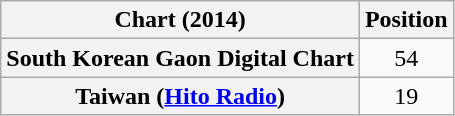<table class="wikitable plainrowheaders">
<tr>
<th>Chart (2014)</th>
<th>Position</th>
</tr>
<tr>
<th scope="row">South Korean Gaon Digital Chart</th>
<td align="center">54</td>
</tr>
<tr>
<th scope="row">Taiwan (<a href='#'>Hito Radio</a>)</th>
<td align="center">19</td>
</tr>
</table>
